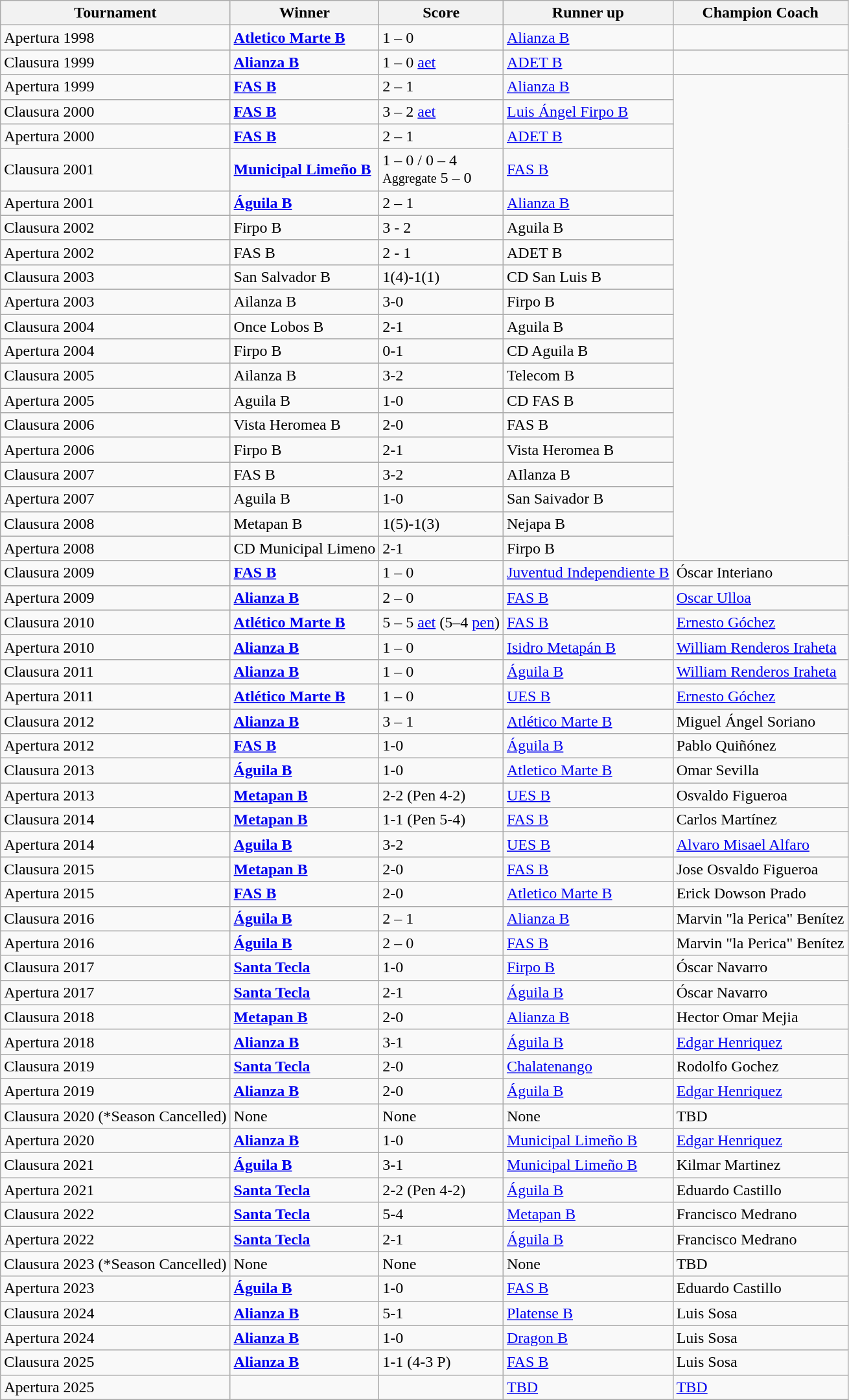<table class="wikitable">
<tr>
<th>Tournament</th>
<th>Winner</th>
<th>Score</th>
<th>Runner up</th>
<th>Champion Coach</th>
</tr>
<tr>
<td>Apertura 1998</td>
<td><strong><a href='#'>Atletico Marte B</a></strong></td>
<td>1 – 0</td>
<td><a href='#'>Alianza B</a></td>
</tr>
<tr>
<td>Clausura 1999</td>
<td><strong><a href='#'>Alianza B</a></strong></td>
<td>1 – 0 <a href='#'>aet</a></td>
<td><a href='#'>ADET B</a></td>
<td></td>
</tr>
<tr>
<td>Apertura 1999</td>
<td><strong><a href='#'>FAS B</a></strong></td>
<td>2 – 1</td>
<td><a href='#'>Alianza B</a></td>
</tr>
<tr>
<td>Clausura 2000</td>
<td><strong><a href='#'>FAS B</a></strong></td>
<td>3 – 2 <a href='#'>aet</a></td>
<td><a href='#'>Luis Ángel Firpo B</a></td>
</tr>
<tr>
<td>Apertura 2000</td>
<td><strong><a href='#'>FAS B</a></strong></td>
<td>2 – 1</td>
<td><a href='#'>ADET B</a></td>
</tr>
<tr>
<td>Clausura 2001</td>
<td><strong><a href='#'>Municipal Limeño B</a></strong></td>
<td>1 – 0 / 0 – 4 <br><small>Aggregate</small> 5 – 0</td>
<td><a href='#'>FAS B</a></td>
</tr>
<tr>
<td>Apertura 2001</td>
<td><strong><a href='#'>Águila B</a></strong></td>
<td>2 – 1</td>
<td><a href='#'>Alianza B</a></td>
</tr>
<tr>
<td>Clausura 2002</td>
<td>Firpo   B</td>
<td>3  -  2</td>
<td>Aguila B</td>
</tr>
<tr>
<td>Apertura 2002</td>
<td>FAS B</td>
<td>2  -  1</td>
<td>ADET B</td>
</tr>
<tr>
<td>Clausura 2003</td>
<td>San Salvador B</td>
<td>1(4)-1(1)</td>
<td>CD San Luis B</td>
</tr>
<tr>
<td>Apertura 2003</td>
<td>Ailanza B</td>
<td>3-0</td>
<td>Firpo B</td>
</tr>
<tr>
<td>Clausura 2004</td>
<td>Once Lobos B</td>
<td>2-1</td>
<td>Aguila B</td>
</tr>
<tr>
<td>Apertura 2004</td>
<td>Firpo B</td>
<td>0-1</td>
<td>CD Aguila B</td>
</tr>
<tr>
<td>Clausura 2005</td>
<td>Ailanza B</td>
<td>3-2</td>
<td>Telecom B</td>
</tr>
<tr>
<td>Apertura 2005</td>
<td>Aguila B</td>
<td>1-0</td>
<td>CD FAS B</td>
</tr>
<tr>
<td>Clausura 2006</td>
<td>Vista Heromea B</td>
<td>2-0</td>
<td>FAS B</td>
</tr>
<tr>
<td>Apertura 2006</td>
<td>Firpo B</td>
<td>2-1</td>
<td>Vista Heromea B</td>
</tr>
<tr>
<td>Clausura 2007</td>
<td>FAS B</td>
<td>3-2</td>
<td>AIlanza B</td>
</tr>
<tr>
<td>Apertura 2007</td>
<td>Aguila B</td>
<td>1-0</td>
<td>San Saivador B</td>
</tr>
<tr>
<td>Clausura 2008</td>
<td>Metapan B</td>
<td>1(5)-1(3)</td>
<td>Nejapa B</td>
</tr>
<tr>
<td>Apertura 2008</td>
<td>CD Municipal Limeno</td>
<td>2-1</td>
<td>Firpo B</td>
</tr>
<tr>
<td>Clausura 2009</td>
<td><strong><a href='#'>FAS B</a></strong></td>
<td>1 – 0</td>
<td><a href='#'>Juventud Independiente B</a></td>
<td> Óscar Interiano</td>
</tr>
<tr>
<td>Apertura 2009</td>
<td><strong><a href='#'>Alianza B</a></strong></td>
<td>2 – 0</td>
<td><a href='#'>FAS B</a></td>
<td> <a href='#'>Oscar Ulloa</a></td>
</tr>
<tr>
<td>Clausura 2010</td>
<td><strong><a href='#'>Atlético Marte B</a></strong></td>
<td>5 – 5 <a href='#'>aet</a> (5–4 <a href='#'>pen</a>)</td>
<td><a href='#'>FAS B</a></td>
<td> <a href='#'>Ernesto Góchez</a></td>
</tr>
<tr>
<td>Apertura 2010</td>
<td><strong><a href='#'>Alianza B</a></strong></td>
<td>1 – 0</td>
<td><a href='#'>Isidro Metapán B</a></td>
<td> <a href='#'>William Renderos Iraheta</a></td>
</tr>
<tr>
<td>Clausura 2011</td>
<td><strong><a href='#'>Alianza B</a></strong></td>
<td>1 – 0</td>
<td><a href='#'>Águila B</a></td>
<td>  <a href='#'>William Renderos Iraheta</a></td>
</tr>
<tr>
<td>Apertura 2011</td>
<td><strong><a href='#'>Atlético Marte B</a></strong></td>
<td>1 – 0</td>
<td><a href='#'>UES B</a></td>
<td> <a href='#'>Ernesto Góchez</a></td>
</tr>
<tr>
<td>Clausura 2012</td>
<td><strong><a href='#'>Alianza B</a></strong></td>
<td>3 – 1</td>
<td><a href='#'>Atlético Marte B</a></td>
<td> Miguel Ángel Soriano</td>
</tr>
<tr>
<td>Apertura 2012</td>
<td><strong><a href='#'>FAS B</a></strong></td>
<td>1-0</td>
<td><a href='#'>Águila B</a></td>
<td> Pablo Quiñónez</td>
</tr>
<tr>
<td>Clausura 2013</td>
<td><strong><a href='#'>Águila B</a></strong></td>
<td>1-0</td>
<td><a href='#'>Atletico Marte B</a></td>
<td> Omar Sevilla</td>
</tr>
<tr>
<td>Apertura 2013</td>
<td><strong><a href='#'>Metapan B</a></strong></td>
<td>2-2 (Pen 4-2)</td>
<td><a href='#'>UES B</a></td>
<td> Osvaldo Figueroa</td>
</tr>
<tr>
<td>Clausura 2014</td>
<td><strong><a href='#'>Metapan B</a></strong></td>
<td>1-1 (Pen 5-4)</td>
<td><a href='#'>FAS B</a></td>
<td> Carlos Martínez</td>
</tr>
<tr>
<td>Apertura 2014</td>
<td><strong><a href='#'>Aguila B</a></strong></td>
<td>3-2</td>
<td><a href='#'>UES B</a></td>
<td> <a href='#'>Alvaro Misael Alfaro</a></td>
</tr>
<tr>
<td>Clausura 2015</td>
<td><strong><a href='#'>Metapan B</a></strong></td>
<td>2-0</td>
<td><a href='#'>FAS B</a></td>
<td> Jose Osvaldo Figueroa</td>
</tr>
<tr>
<td>Apertura 2015</td>
<td><strong><a href='#'>FAS B</a></strong></td>
<td>2-0</td>
<td><a href='#'>Atletico Marte B</a></td>
<td> Erick Dowson Prado</td>
</tr>
<tr>
<td>Clausura 2016</td>
<td><strong><a href='#'>Águila B</a></strong></td>
<td>2 – 1</td>
<td><a href='#'>Alianza B</a></td>
<td> Marvin "la Perica" Benítez</td>
</tr>
<tr>
<td>Apertura 2016</td>
<td><strong><a href='#'>Águila B</a></strong></td>
<td>2 – 0</td>
<td><a href='#'>FAS B</a></td>
<td> Marvin "la Perica" Benítez</td>
</tr>
<tr>
<td>Clausura 2017</td>
<td><strong><a href='#'>Santa Tecla</a></strong></td>
<td>1-0</td>
<td><a href='#'>Firpo B</a></td>
<td>  Óscar Navarro</td>
</tr>
<tr>
<td>Apertura 2017</td>
<td><strong><a href='#'>Santa Tecla</a></strong></td>
<td>2-1</td>
<td><a href='#'>Águila B</a></td>
<td>  Óscar Navarro</td>
</tr>
<tr>
<td>Clausura 2018</td>
<td><strong><a href='#'>Metapan B</a></strong></td>
<td>2-0</td>
<td><a href='#'>Alianza B</a></td>
<td> Hector Omar Mejia</td>
</tr>
<tr>
<td>Apertura 2018</td>
<td><strong><a href='#'>Alianza B</a></strong></td>
<td>3-1</td>
<td><a href='#'>Águila B</a></td>
<td>  <a href='#'>Edgar Henriquez</a></td>
</tr>
<tr>
<td>Clausura 2019</td>
<td><strong><a href='#'>Santa Tecla</a></strong></td>
<td>2-0</td>
<td><a href='#'>Chalatenango</a></td>
<td>  Rodolfo Gochez</td>
</tr>
<tr>
<td>Apertura 2019</td>
<td><strong><a href='#'>Alianza B</a></strong></td>
<td>2-0</td>
<td><a href='#'>Águila B</a></td>
<td>  <a href='#'>Edgar Henriquez</a></td>
</tr>
<tr>
<td>Clausura 2020 (*Season Cancelled)</td>
<td>None</td>
<td>None</td>
<td>None</td>
<td>  TBD</td>
</tr>
<tr>
<td>Apertura 2020</td>
<td><strong><a href='#'>Alianza B</a></strong></td>
<td>1-0</td>
<td><a href='#'>Municipal Limeño B</a></td>
<td> <a href='#'>Edgar Henriquez</a></td>
</tr>
<tr>
<td>Clausura 2021</td>
<td><strong><a href='#'>Águila B</a></strong></td>
<td>3-1</td>
<td><a href='#'>Municipal Limeño B</a></td>
<td> Kilmar Martinez</td>
</tr>
<tr>
<td>Apertura 2021</td>
<td><strong><a href='#'>Santa Tecla</a></strong></td>
<td>2-2  (Pen 4-2)</td>
<td><a href='#'>Águila B</a></td>
<td> Eduardo Castillo</td>
</tr>
<tr>
<td>Clausura 2022</td>
<td><strong><a href='#'>Santa Tecla</a></strong></td>
<td>5-4</td>
<td><a href='#'>Metapan B</a></td>
<td>  Francisco Medrano</td>
</tr>
<tr>
<td>Apertura 2022</td>
<td><strong><a href='#'>Santa Tecla</a></strong></td>
<td>2-1</td>
<td><a href='#'>Águila B</a></td>
<td>  Francisco Medrano</td>
</tr>
<tr>
<td>Clausura 2023 (*Season Cancelled)</td>
<td>None</td>
<td>None</td>
<td>None</td>
<td>  TBD</td>
</tr>
<tr>
<td>Apertura 2023</td>
<td><strong><a href='#'>Águila B</a></strong></td>
<td>1-0</td>
<td><a href='#'>FAS B</a></td>
<td>  Eduardo Castillo</td>
</tr>
<tr>
<td>Clausura 2024</td>
<td><strong><a href='#'>Alianza B</a></strong> </td>
<td>5-1</td>
<td><a href='#'>Platense B</a></td>
<td> Luis Sosa</td>
</tr>
<tr>
<td>Apertura 2024</td>
<td><strong><a href='#'>Alianza B</a></strong></td>
<td>1-0</td>
<td><a href='#'>Dragon B</a></td>
<td> Luis Sosa</td>
</tr>
<tr>
<td>Clausura 2025</td>
<td><strong><a href='#'>Alianza B</a></strong></td>
<td>1-1 (4-3 P)</td>
<td><a href='#'>FAS B</a></td>
<td> Luis Sosa</td>
</tr>
<tr>
<td>Apertura 2025</td>
<td></td>
<td></td>
<td><a href='#'>TBD</a></td>
<td> <a href='#'>TBD</a></td>
</tr>
</table>
